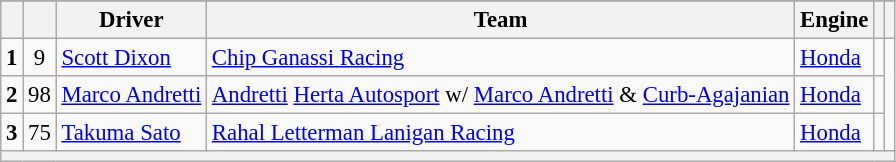<table class="wikitable" style="font-size:95%;">
<tr>
</tr>
<tr>
<th></th>
<th></th>
<th>Driver</th>
<th>Team</th>
<th>Engine</th>
<th></th>
<th></th>
</tr>
<tr>
<td style="text-align:center;"><strong>1</strong></td>
<td style="text-align:center;">9</td>
<td> <a href='#'>Scott Dixon</a></td>
<td><a href='#'>Chip Ganassi Racing</a></td>
<td><a href='#'>Honda</a></td>
<td></td>
</tr>
<tr>
<td style="text-align:center;"><strong>2</strong></td>
<td style="text-align:center;">98</td>
<td> <a href='#'>Marco Andretti</a></td>
<td><a href='#'>Andretti</a> <a href='#'>Herta Autosport</a> w/ <a href='#'>Marco Andretti</a> & <a href='#'>Curb-Agajanian</a></td>
<td><a href='#'>Honda</a></td>
<td></td>
</tr>
<tr>
<td style="text-align:center;"><strong>3</strong></td>
<td style="text-align:center;">75</td>
<td> <a href='#'>Takuma Sato</a></td>
<td><a href='#'>Rahal Letterman Lanigan Racing</a></td>
<td><a href='#'>Honda</a></td>
<td></td>
</tr>
<tr>
<th colspan=7></th>
</tr>
</table>
